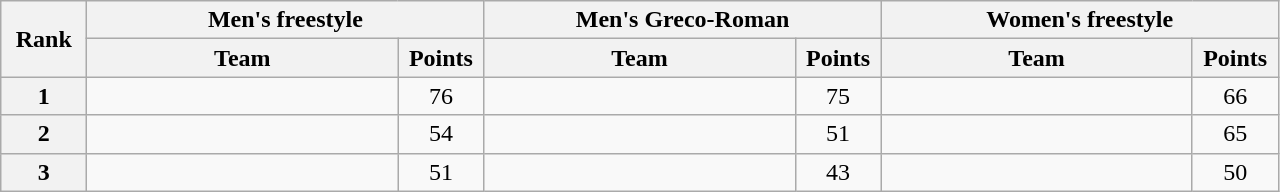<table class="wikitable" style="text-align:center;">
<tr>
<th width=50 rowspan="2">Rank</th>
<th colspan="2">Men's freestyle</th>
<th colspan="2">Men's Greco-Roman</th>
<th colspan="2">Women's freestyle</th>
</tr>
<tr>
<th width=200>Team</th>
<th width=50>Points</th>
<th width=200>Team</th>
<th width=50>Points</th>
<th width=200>Team</th>
<th width=50>Points</th>
</tr>
<tr>
<th>1</th>
<td align=left></td>
<td>76</td>
<td align=left></td>
<td>75</td>
<td align=left></td>
<td>66</td>
</tr>
<tr>
<th>2</th>
<td align=left></td>
<td>54</td>
<td align=left></td>
<td>51</td>
<td align=left></td>
<td>65</td>
</tr>
<tr>
<th>3</th>
<td align=left></td>
<td>51</td>
<td align=left></td>
<td>43</td>
<td align=left></td>
<td>50</td>
</tr>
</table>
